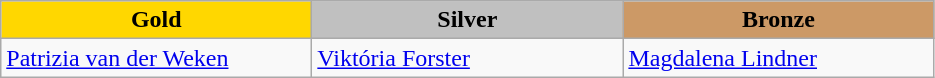<table class="wikitable" style="text-align:left">
<tr align="center">
<td width=200 bgcolor=gold><strong>Gold</strong></td>
<td width=200 bgcolor=silver><strong>Silver</strong></td>
<td width=200 bgcolor=CC9966><strong>Bronze</strong></td>
</tr>
<tr>
<td><a href='#'>Patrizia van der Weken</a><br></td>
<td><a href='#'>Viktória Forster</a><br></td>
<td><a href='#'>Magdalena Lindner</a><br></td>
</tr>
</table>
